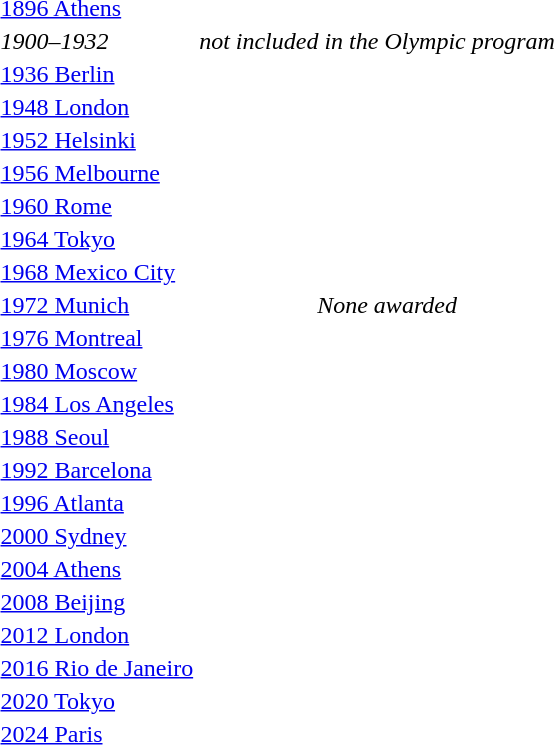<table>
<tr>
<td><a href='#'>1896 Athens</a><br></td>
<td></td>
<td></td>
<td></td>
</tr>
<tr>
<td><em>1900–1932</em></td>
<td colspan=3 align=center><em>not included in the Olympic program</em></td>
</tr>
<tr>
<td><a href='#'>1936 Berlin</a><br></td>
<td></td>
<td></td>
<td></td>
</tr>
<tr>
<td><a href='#'>1948 London</a><br></td>
<td></td>
<td></td>
<td></td>
</tr>
<tr>
<td><a href='#'>1952 Helsinki</a><br></td>
<td></td>
<td></td>
<td></td>
</tr>
<tr>
<td><a href='#'>1956 Melbourne</a><br></td>
<td></td>
<td></td>
<td></td>
</tr>
<tr>
<td><a href='#'>1960 Rome</a><br></td>
<td></td>
<td></td>
<td></td>
</tr>
<tr>
<td><a href='#'>1964 Tokyo</a><br></td>
<td></td>
<td></td>
<td></td>
</tr>
<tr>
<td><a href='#'>1968 Mexico City</a><br></td>
<td></td>
<td></td>
<td></td>
</tr>
<tr>
<td><a href='#'>1972 Munich</a><br></td>
<td></td>
<td></td>
<td align="center"><em>None awarded</em></td>
</tr>
<tr>
<td><a href='#'>1976 Montreal</a><br></td>
<td></td>
<td></td>
<td></td>
</tr>
<tr>
<td><a href='#'>1980 Moscow</a><br></td>
<td></td>
<td></td>
<td></td>
</tr>
<tr>
<td><a href='#'>1984 Los Angeles</a><br></td>
<td></td>
<td></td>
<td></td>
</tr>
<tr>
<td><a href='#'>1988 Seoul</a><br></td>
<td></td>
<td></td>
<td></td>
</tr>
<tr>
<td><a href='#'>1992 Barcelona</a><br></td>
<td></td>
<td></td>
<td></td>
</tr>
<tr>
<td><a href='#'>1996 Atlanta</a><br></td>
<td></td>
<td></td>
<td></td>
</tr>
<tr>
<td><a href='#'>2000 Sydney</a><br></td>
<td></td>
<td></td>
<td></td>
</tr>
<tr>
<td><a href='#'>2004 Athens</a><br></td>
<td></td>
<td></td>
<td></td>
</tr>
<tr>
<td><a href='#'>2008 Beijing</a><br></td>
<td></td>
<td></td>
<td></td>
</tr>
<tr>
<td><a href='#'>2012 London</a><br></td>
<td></td>
<td></td>
<td></td>
</tr>
<tr>
<td><a href='#'>2016 Rio de Janeiro</a><br></td>
<td></td>
<td></td>
<td></td>
</tr>
<tr>
<td><a href='#'>2020 Tokyo</a><br></td>
<td></td>
<td></td>
<td></td>
</tr>
<tr>
<td><a href='#'>2024 Paris</a><br></td>
<td></td>
<td></td>
<td></td>
</tr>
<tr>
</tr>
</table>
